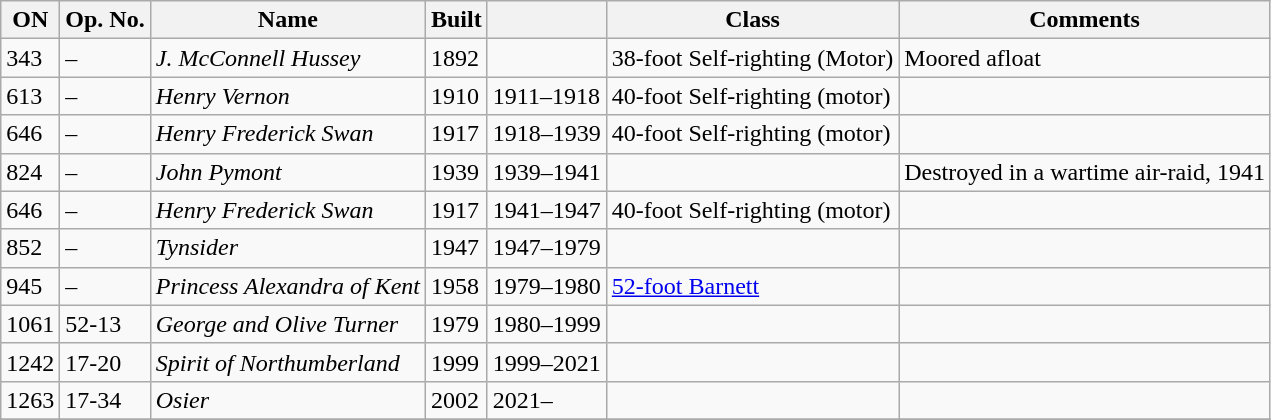<table class="wikitable">
<tr>
<th>ON</th>
<th>Op. No.</th>
<th>Name</th>
<th>Built</th>
<th></th>
<th>Class</th>
<th>Comments</th>
</tr>
<tr>
<td>343</td>
<td>–</td>
<td><em>J. McConnell Hussey</em></td>
<td>1892</td>
<td></td>
<td>38-foot Self-righting (Motor)</td>
<td>Moored afloat</td>
</tr>
<tr>
<td>613</td>
<td>–</td>
<td><em>Henry Vernon</em></td>
<td>1910</td>
<td>1911–1918</td>
<td>40-foot Self-righting (motor)</td>
<td></td>
</tr>
<tr>
<td>646</td>
<td>–</td>
<td><em>Henry Frederick Swan</em></td>
<td>1917</td>
<td>1918–1939</td>
<td>40-foot Self-righting (motor)</td>
<td></td>
</tr>
<tr>
<td>824</td>
<td>–</td>
<td><em>John Pymont</em></td>
<td>1939</td>
<td>1939–1941</td>
<td></td>
<td>Destroyed in a wartime air-raid, 1941</td>
</tr>
<tr>
<td>646</td>
<td>–</td>
<td><em>Henry Frederick Swan</em></td>
<td>1917</td>
<td>1941–1947</td>
<td>40-foot Self-righting (motor)</td>
<td></td>
</tr>
<tr>
<td>852</td>
<td>–</td>
<td><em>Tynsider</em></td>
<td>1947</td>
<td>1947–1979</td>
<td></td>
<td></td>
</tr>
<tr>
<td>945</td>
<td>–</td>
<td><em>Princess Alexandra of Kent</em></td>
<td>1958</td>
<td>1979–1980</td>
<td><a href='#'>52-foot Barnett</a></td>
<td></td>
</tr>
<tr>
<td>1061</td>
<td>52-13</td>
<td><em>George and Olive Turner</em></td>
<td>1979</td>
<td>1980–1999</td>
<td></td>
<td></td>
</tr>
<tr>
<td>1242</td>
<td>17-20</td>
<td><em>Spirit of Northumberland</em></td>
<td>1999</td>
<td>1999–2021</td>
<td></td>
<td></td>
</tr>
<tr>
<td>1263</td>
<td>17-34</td>
<td><em>Osier</em></td>
<td>2002</td>
<td>2021–</td>
<td></td>
<td></td>
</tr>
<tr>
</tr>
</table>
